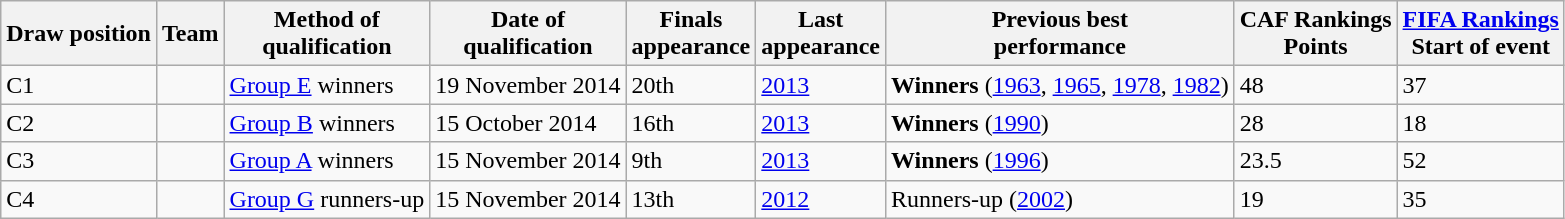<table class="wikitable sortable" style="text-align: left;">
<tr>
<th>Draw position</th>
<th>Team</th>
<th>Method of<br>qualification</th>
<th>Date of<br>qualification</th>
<th>Finals<br>appearance</th>
<th>Last<br>appearance</th>
<th>Previous best<br>performance</th>
<th>CAF Rankings<br>Points</th>
<th><a href='#'>FIFA Rankings</a><br>Start of event</th>
</tr>
<tr>
<td>C1</td>
<td style=white-space:nowrap></td>
<td data-sort-value="E1"><a href='#'>Group E</a> winners</td>
<td>19 November 2014</td>
<td data-sort-value="20">20th</td>
<td><a href='#'>2013</a></td>
<td data-sort-value="7.4"><strong>Winners</strong> (<a href='#'>1963</a>, <a href='#'>1965</a>, <a href='#'>1978</a>, <a href='#'>1982</a>)</td>
<td>48</td>
<td>37</td>
</tr>
<tr>
<td>C2</td>
<td style=white-space:nowrap></td>
<td data-sort-value="B1"><a href='#'>Group B</a> winners</td>
<td>15 October 2014</td>
<td data-sort-value="16">16th</td>
<td><a href='#'>2013</a></td>
<td data-sort-value="7.1"><strong>Winners</strong> (<a href='#'>1990</a>)</td>
<td>28</td>
<td>18</td>
</tr>
<tr>
<td>C3</td>
<td style=white-space:nowrap></td>
<td data-sort-value="A1"><a href='#'>Group A</a> winners</td>
<td>15 November 2014</td>
<td data-sort-value="9">9th</td>
<td><a href='#'>2013</a></td>
<td data-sort-value="7.1"><strong>Winners</strong> (<a href='#'>1996</a>)</td>
<td>23.5</td>
<td>52</td>
</tr>
<tr>
<td>C4</td>
<td style=white-space:nowrap></td>
<td data-sort-value="G2"><a href='#'>Group G</a> runners-up</td>
<td>15 November 2014</td>
<td data-sort-value="13">13th</td>
<td><a href='#'>2012</a></td>
<td data-sort-value="6.1">Runners-up (<a href='#'>2002</a>)</td>
<td>19</td>
<td>35</td>
</tr>
</table>
